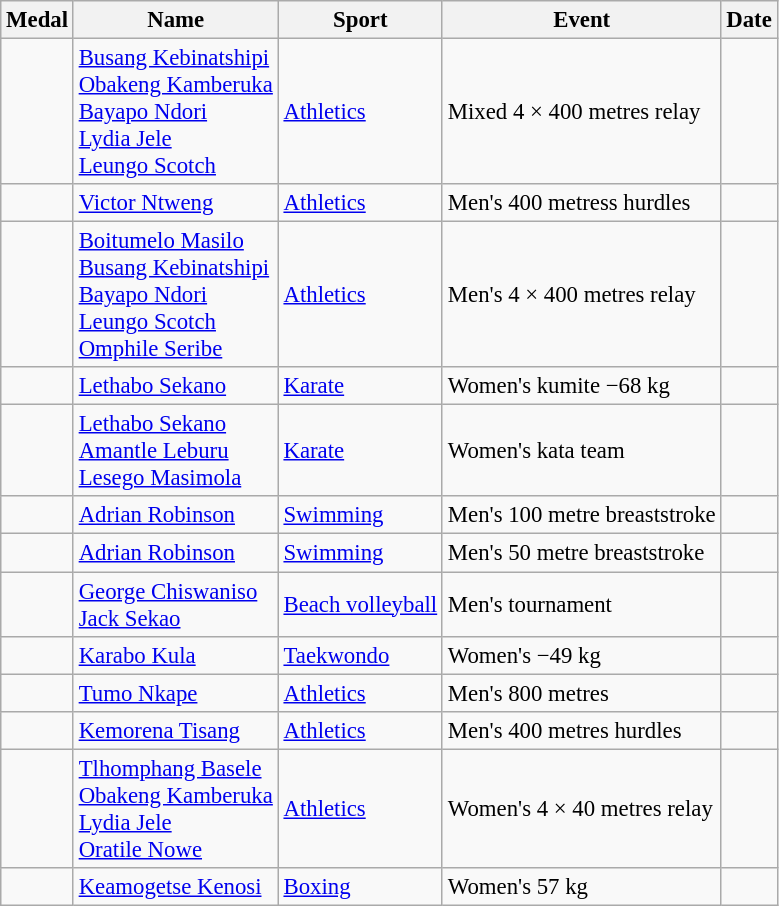<table class="wikitable sortable" style="font-size:95%">
<tr>
<th>Medal</th>
<th>Name</th>
<th>Sport</th>
<th>Event</th>
<th>Date</th>
</tr>
<tr>
<td></td>
<td><a href='#'>Busang Kebinatshipi</a><br><a href='#'>Obakeng Kamberuka</a><br><a href='#'>Bayapo Ndori</a><br><a href='#'>Lydia Jele</a><br><a href='#'>Leungo Scotch</a></td>
<td><a href='#'>Athletics</a></td>
<td>Mixed 4 × 400 metres relay</td>
<td></td>
</tr>
<tr>
<td></td>
<td><a href='#'>Victor Ntweng</a></td>
<td><a href='#'>Athletics</a></td>
<td>Men's 400 metress hurdles</td>
<td></td>
</tr>
<tr>
<td></td>
<td><a href='#'>Boitumelo Masilo</a><br><a href='#'>Busang Kebinatshipi</a><br><a href='#'>Bayapo Ndori</a><br><a href='#'>Leungo Scotch</a><br><a href='#'>Omphile Seribe</a></td>
<td><a href='#'>Athletics</a></td>
<td>Men's 4 × 400 metres relay</td>
<td></td>
</tr>
<tr>
<td></td>
<td><a href='#'>Lethabo Sekano</a></td>
<td><a href='#'>Karate</a></td>
<td>Women's kumite −68 kg</td>
<td></td>
</tr>
<tr>
<td></td>
<td><a href='#'>Lethabo Sekano</a><br><a href='#'>Amantle Leburu</a><br><a href='#'>Lesego Masimola</a></td>
<td><a href='#'>Karate</a></td>
<td>Women's kata team</td>
<td></td>
</tr>
<tr>
<td></td>
<td><a href='#'>Adrian Robinson</a></td>
<td><a href='#'>Swimming</a></td>
<td>Men's 100 metre breaststroke</td>
<td></td>
</tr>
<tr>
<td></td>
<td><a href='#'>Adrian Robinson</a></td>
<td><a href='#'>Swimming</a></td>
<td>Men's 50 metre breaststroke</td>
<td></td>
</tr>
<tr>
<td></td>
<td><a href='#'>George Chiswaniso</a><br><a href='#'>Jack Sekao</a></td>
<td><a href='#'>Beach volleyball</a></td>
<td>Men's tournament</td>
<td></td>
</tr>
<tr>
<td></td>
<td><a href='#'>Karabo Kula</a></td>
<td><a href='#'>Taekwondo</a></td>
<td>Women's −49 kg</td>
<td></td>
</tr>
<tr>
<td></td>
<td><a href='#'>Tumo Nkape</a></td>
<td><a href='#'>Athletics</a></td>
<td>Men's 800 metres</td>
<td></td>
</tr>
<tr>
<td></td>
<td><a href='#'>Kemorena Tisang</a></td>
<td><a href='#'>Athletics</a></td>
<td>Men's 400 metres hurdles</td>
<td></td>
</tr>
<tr>
<td></td>
<td><a href='#'>Tlhomphang Basele</a><br><a href='#'>Obakeng Kamberuka</a><br><a href='#'>Lydia Jele</a><br><a href='#'>Oratile Nowe</a></td>
<td><a href='#'>Athletics</a></td>
<td>Women's 4 × 40 metres relay</td>
<td></td>
</tr>
<tr>
<td></td>
<td><a href='#'>Keamogetse Kenosi</a></td>
<td><a href='#'>Boxing</a></td>
<td>Women's 57 kg</td>
<td></td>
</tr>
</table>
